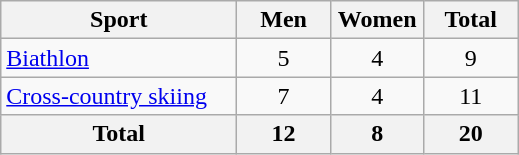<table class="wikitable sortable" style=text-align:center>
<tr>
<th width=150>Sport</th>
<th width=55>Men</th>
<th width=55>Women</th>
<th width=55>Total</th>
</tr>
<tr>
<td align=left><a href='#'>Biathlon</a></td>
<td>5</td>
<td>4</td>
<td>9</td>
</tr>
<tr>
<td align=left><a href='#'>Cross-country skiing</a></td>
<td>7</td>
<td>4</td>
<td>11</td>
</tr>
<tr>
<th>Total</th>
<th>12</th>
<th>8</th>
<th>20</th>
</tr>
</table>
